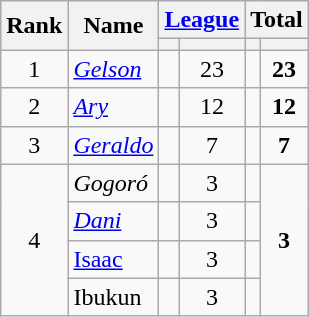<table class="wikitable" style="text-align:center">
<tr>
<th rowspan="2">Rank</th>
<th rowspan="2">Name</th>
<th colspan=2><a href='#'>League</a></th>
<th colspan=2>Total</th>
</tr>
<tr>
<th colspan="1"></th>
<th colspan="1"></th>
<th colspan="1"></th>
<th colspan="1"></th>
</tr>
<tr>
<td>1</td>
<td align="left"> <em><a href='#'>Gelson</a></em></td>
<td></td>
<td>23</td>
<td></td>
<td><strong>23</strong></td>
</tr>
<tr>
<td>2</td>
<td align="left"> <em><a href='#'>Ary</a></em></td>
<td></td>
<td>12</td>
<td></td>
<td><strong>12</strong></td>
</tr>
<tr>
<td>3</td>
<td align="left"> <em><a href='#'>Geraldo</a></em></td>
<td></td>
<td>7</td>
<td></td>
<td><strong>7</strong></td>
</tr>
<tr>
<td rowspan=4>4</td>
<td align="left"> <em>Gogoró</em></td>
<td></td>
<td>3</td>
<td></td>
<td rowspan=4><strong>3</strong></td>
</tr>
<tr>
<td align="left"> <em><a href='#'>Dani</a></em></td>
<td></td>
<td>3</td>
</tr>
<tr>
<td align="left"> <a href='#'>Isaac</a></td>
<td></td>
<td>3</td>
<td></td>
</tr>
<tr>
<td align="left"> Ibukun</td>
<td></td>
<td>3</td>
<td></td>
</tr>
</table>
